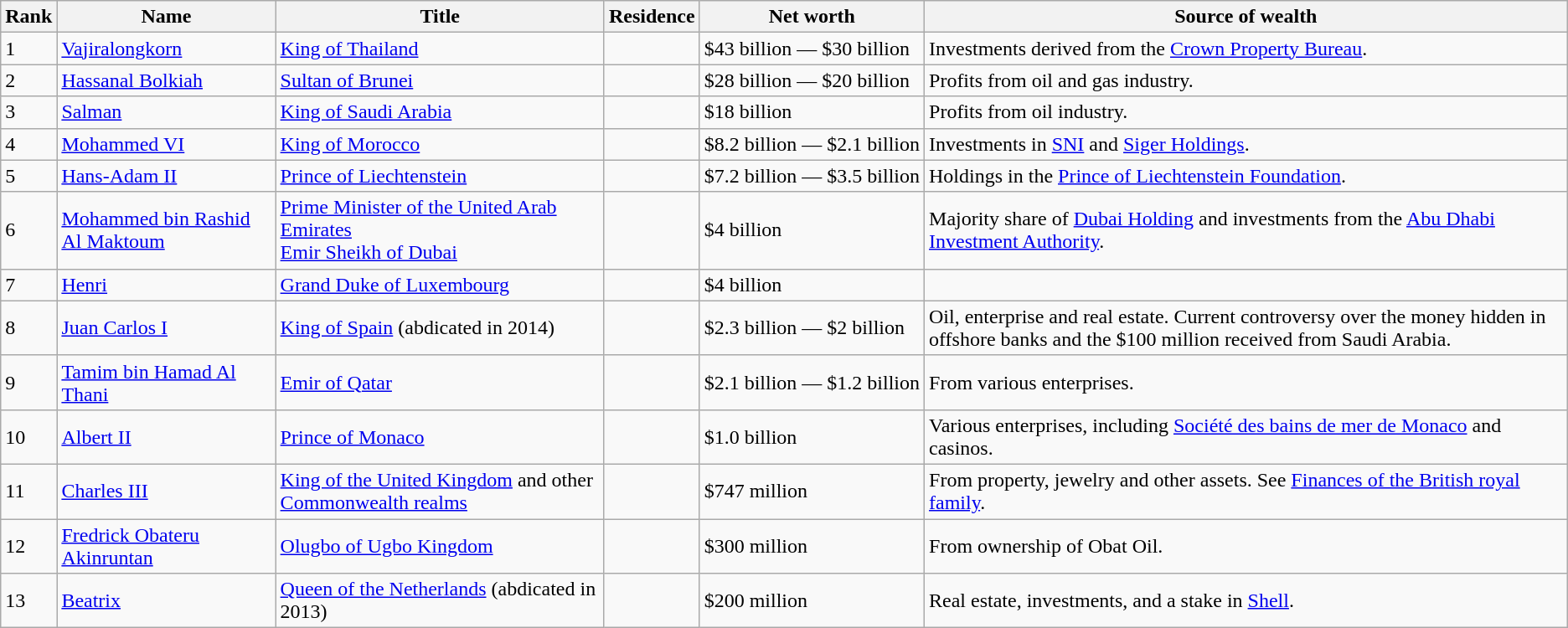<table class="wikitable sortable">
<tr>
<th>Rank</th>
<th>Name</th>
<th>Title</th>
<th>Residence</th>
<th>Net worth</th>
<th>Source of wealth</th>
</tr>
<tr>
<td>1</td>
<td><a href='#'>Vajiralongkorn</a></td>
<td><a href='#'>King of Thailand</a></td>
<td></td>
<td>$43 billion — $30 billion</td>
<td>Investments derived from the <a href='#'>Crown Property Bureau</a>.</td>
</tr>
<tr>
<td>2</td>
<td><a href='#'>Hassanal Bolkiah</a></td>
<td><a href='#'>Sultan of Brunei</a></td>
<td></td>
<td>$28 billion — $20 billion</td>
<td>Profits from oil and gas industry.</td>
</tr>
<tr>
<td>3</td>
<td><a href='#'>Salman</a></td>
<td><a href='#'>King of Saudi Arabia</a></td>
<td></td>
<td>$18 billion</td>
<td>Profits from oil industry.</td>
</tr>
<tr>
<td>4</td>
<td><a href='#'>Mohammed VI</a></td>
<td><a href='#'>King of Morocco</a></td>
<td></td>
<td>$8.2 billion — $2.1 billion</td>
<td>Investments in <a href='#'>SNI</a> and <a href='#'>Siger Holdings</a>.</td>
</tr>
<tr>
<td>5</td>
<td><a href='#'>Hans-Adam II</a></td>
<td><a href='#'>Prince of Liechtenstein</a></td>
<td></td>
<td>$7.2 billion — $3.5 billion</td>
<td>Holdings in the <a href='#'>Prince of Liechtenstein Foundation</a>.</td>
</tr>
<tr>
<td>6</td>
<td><a href='#'>Mohammed bin Rashid Al Maktoum</a></td>
<td><a href='#'>Prime Minister of the United Arab Emirates</a> <br><a href='#'>Emir Sheikh of Dubai</a></td>
<td></td>
<td>$4 billion</td>
<td>Majority share of <a href='#'>Dubai Holding</a> and investments from the <a href='#'>Abu Dhabi Investment Authority</a>.</td>
</tr>
<tr>
<td>7</td>
<td><a href='#'>Henri</a></td>
<td><a href='#'>Grand Duke of Luxembourg</a></td>
<td></td>
<td>$4 billion</td>
<td></td>
</tr>
<tr>
<td>8</td>
<td><a href='#'>Juan Carlos I</a></td>
<td><a href='#'>King of Spain</a> (abdicated in 2014)</td>
<td></td>
<td>$2.3 billion — $2 billion</td>
<td>Oil, enterprise and real estate. Current controversy over the money hidden in offshore banks and the $100 million received from Saudi Arabia.</td>
</tr>
<tr>
<td>9</td>
<td><a href='#'>Tamim bin Hamad Al Thani</a></td>
<td><a href='#'>Emir of Qatar</a></td>
<td></td>
<td>$2.1 billion — $1.2 billion</td>
<td>From various enterprises.</td>
</tr>
<tr>
<td>10</td>
<td><a href='#'>Albert II</a></td>
<td><a href='#'>Prince of Monaco</a></td>
<td></td>
<td>$1.0 billion</td>
<td>Various enterprises, including <a href='#'>Société des bains de mer de Monaco</a> and casinos.</td>
</tr>
<tr>
<td>11</td>
<td><a href='#'>Charles III</a></td>
<td><a href='#'>King of the United Kingdom</a> and other <a href='#'>Commonwealth realms</a></td>
<td></td>
<td>$747 million</td>
<td>From property, jewelry and other assets. See <a href='#'>Finances of the British royal family</a>.</td>
</tr>
<tr>
<td>12</td>
<td><a href='#'>Fredrick Obateru Akinruntan</a></td>
<td><a href='#'>Olugbo of Ugbo Kingdom</a></td>
<td></td>
<td>$300 million</td>
<td>From ownership of Obat Oil.</td>
</tr>
<tr>
<td>13</td>
<td><a href='#'>Beatrix</a></td>
<td><a href='#'>Queen of the Netherlands</a> (abdicated in 2013)</td>
<td></td>
<td>$200 million</td>
<td>Real estate, investments, and a stake in <a href='#'>Shell</a>.</td>
</tr>
</table>
